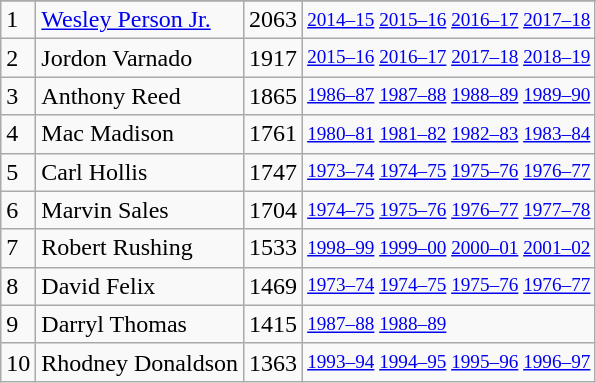<table class="wikitable"92>
<tr>
</tr>
<tr>
<td>1</td>
<td><a href='#'>Wesley Person Jr.</a></td>
<td>2063</td>
<td style="font-size:80%;"><a href='#'>2014–15</a> <a href='#'>2015–16</a> <a href='#'>2016–17</a> <a href='#'>2017–18</a></td>
</tr>
<tr>
<td>2</td>
<td>Jordon Varnado</td>
<td>1917</td>
<td style="font-size:80%;"><a href='#'>2015–16</a> <a href='#'>2016–17</a> <a href='#'>2017–18</a> <a href='#'>2018–19</a></td>
</tr>
<tr>
<td>3</td>
<td>Anthony Reed</td>
<td>1865</td>
<td style="font-size:80%;"><a href='#'>1986–87</a> <a href='#'>1987–88</a> <a href='#'>1988–89</a> <a href='#'>1989–90</a></td>
</tr>
<tr>
<td>4</td>
<td>Mac Madison</td>
<td>1761</td>
<td style="font-size:80%;"><a href='#'>1980–81</a> <a href='#'>1981–82</a> <a href='#'>1982–83</a> <a href='#'>1983–84</a></td>
</tr>
<tr>
<td>5</td>
<td>Carl Hollis</td>
<td>1747</td>
<td style="font-size:80%;"><a href='#'>1973–74</a> <a href='#'>1974–75</a> <a href='#'>1975–76</a> <a href='#'>1976–77</a></td>
</tr>
<tr>
<td>6</td>
<td>Marvin Sales</td>
<td>1704</td>
<td style="font-size:80%;"><a href='#'>1974–75</a> <a href='#'>1975–76</a> <a href='#'>1976–77</a> <a href='#'>1977–78</a></td>
</tr>
<tr>
<td>7</td>
<td>Robert Rushing</td>
<td>1533</td>
<td style="font-size:80%;"><a href='#'>1998–99</a> <a href='#'>1999–00</a> <a href='#'>2000–01</a> <a href='#'>2001–02</a></td>
</tr>
<tr>
<td>8</td>
<td>David Felix</td>
<td>1469</td>
<td style="font-size:80%;"><a href='#'>1973–74</a> <a href='#'>1974–75</a> <a href='#'>1975–76</a> <a href='#'>1976–77</a></td>
</tr>
<tr>
<td>9</td>
<td>Darryl Thomas</td>
<td>1415</td>
<td style="font-size:80%;"><a href='#'>1987–88</a> <a href='#'>1988–89</a></td>
</tr>
<tr>
<td>10</td>
<td>Rhodney Donaldson</td>
<td>1363</td>
<td style="font-size:80%;"><a href='#'>1993–94</a> <a href='#'>1994–95</a> <a href='#'>1995–96</a> <a href='#'>1996–97</a></td>
</tr>
</table>
